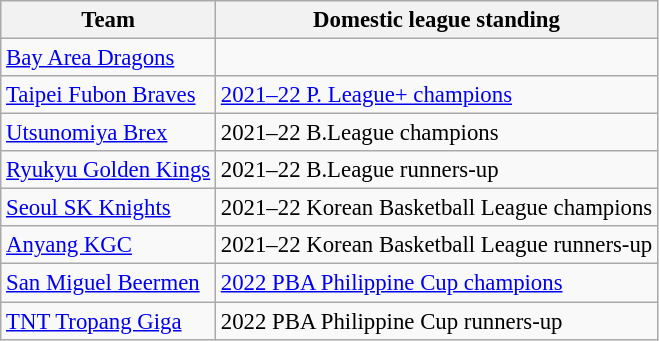<table class="wikitable" style="font-size:95%;">
<tr>
<th>Team</th>
<th>Domestic league standing</th>
</tr>
<tr>
<td> <a href='#'>Bay Area Dragons</a></td>
<td></td>
</tr>
<tr>
<td> <a href='#'>Taipei Fubon Braves</a></td>
<td><a href='#'>2021–22 P. League+ champions</a></td>
</tr>
<tr>
<td> <a href='#'>Utsunomiya Brex</a></td>
<td>2021–22 B.League champions</td>
</tr>
<tr>
<td> <a href='#'>Ryukyu Golden Kings</a></td>
<td>2021–22 B.League runners-up</td>
</tr>
<tr>
<td> <a href='#'>Seoul SK Knights</a></td>
<td>2021–22 Korean Basketball League champions</td>
</tr>
<tr>
<td> <a href='#'>Anyang KGC</a></td>
<td>2021–22 Korean Basketball League runners-up</td>
</tr>
<tr>
<td> <a href='#'>San Miguel Beermen</a></td>
<td><a href='#'>2022 PBA Philippine Cup champions</a></td>
</tr>
<tr>
<td> <a href='#'>TNT Tropang Giga</a></td>
<td>2022 PBA Philippine Cup runners-up</td>
</tr>
</table>
